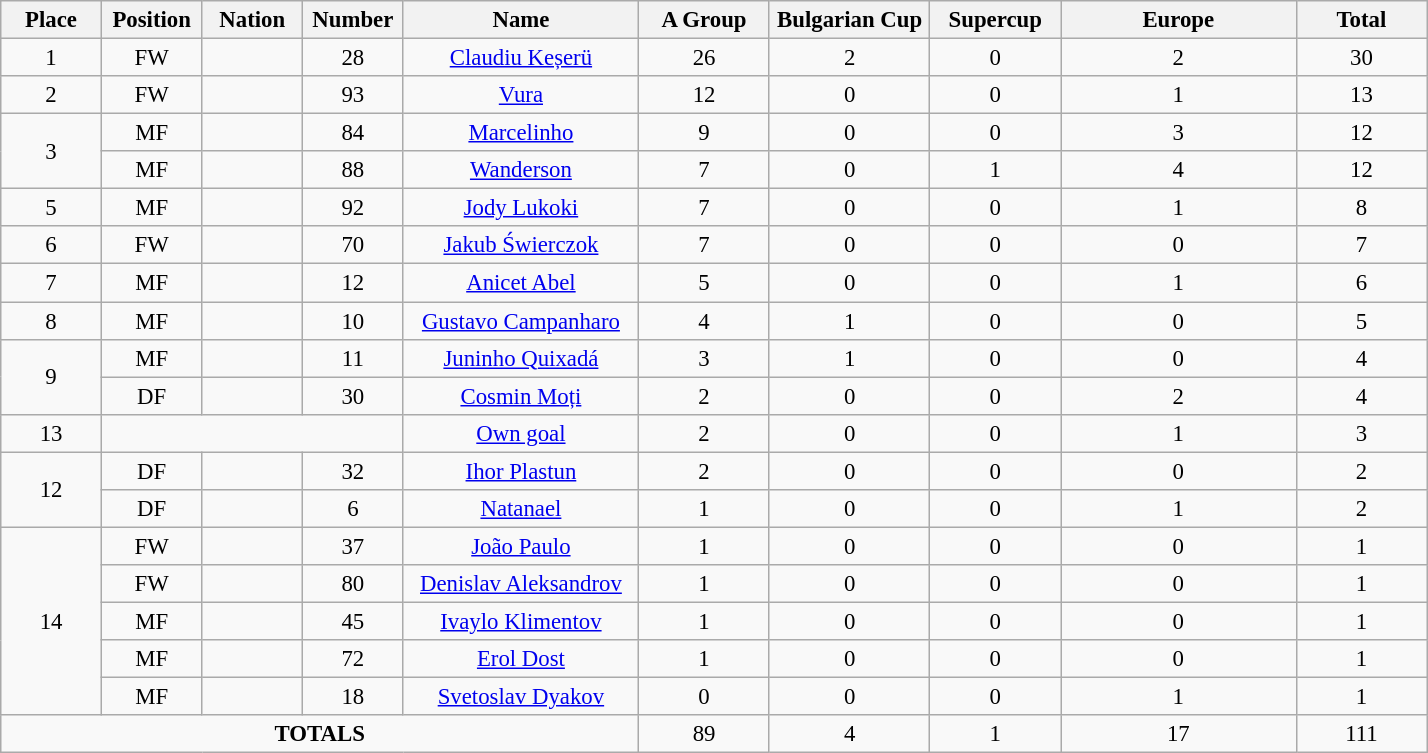<table class="wikitable" style="font-size: 95%; text-align: center;">
<tr>
<th width=60>Place</th>
<th width=60>Position</th>
<th width=60>Nation</th>
<th width=60>Number</th>
<th width=150>Name</th>
<th width=80>A Group</th>
<th width=100>Bulgarian Cup</th>
<th width=80>Supercup</th>
<th width=150>Europe</th>
<th width=80>Total</th>
</tr>
<tr>
<td>1</td>
<td>FW</td>
<td></td>
<td>28</td>
<td><a href='#'>Claudiu Keșerü</a></td>
<td>26</td>
<td>2</td>
<td>0</td>
<td>2</td>
<td>30</td>
</tr>
<tr>
<td>2</td>
<td>FW</td>
<td></td>
<td>93</td>
<td><a href='#'>Vura</a></td>
<td>12</td>
<td>0</td>
<td>0</td>
<td>1</td>
<td>13</td>
</tr>
<tr>
<td rowspan=2>3</td>
<td>MF</td>
<td></td>
<td>84</td>
<td><a href='#'>Marcelinho</a></td>
<td>9</td>
<td>0</td>
<td>0</td>
<td>3</td>
<td>12</td>
</tr>
<tr>
<td>MF</td>
<td></td>
<td>88</td>
<td><a href='#'>Wanderson</a></td>
<td>7</td>
<td>0</td>
<td>1</td>
<td>4</td>
<td>12</td>
</tr>
<tr>
<td>5</td>
<td>MF</td>
<td></td>
<td>92</td>
<td><a href='#'>Jody Lukoki</a></td>
<td>7</td>
<td>0</td>
<td>0</td>
<td>1</td>
<td>8</td>
</tr>
<tr>
<td>6</td>
<td>FW</td>
<td></td>
<td>70</td>
<td><a href='#'>Jakub Świerczok</a></td>
<td>7</td>
<td>0</td>
<td>0</td>
<td>0</td>
<td>7</td>
</tr>
<tr>
<td>7</td>
<td>MF</td>
<td></td>
<td>12</td>
<td><a href='#'>Anicet Abel</a></td>
<td>5</td>
<td>0</td>
<td>0</td>
<td>1</td>
<td>6</td>
</tr>
<tr>
<td>8</td>
<td>MF</td>
<td></td>
<td>10</td>
<td><a href='#'>Gustavo Campanharo</a></td>
<td>4</td>
<td>1</td>
<td>0</td>
<td>0</td>
<td>5</td>
</tr>
<tr>
<td rowspan=2>9</td>
<td>MF</td>
<td></td>
<td>11</td>
<td><a href='#'>Juninho Quixadá</a></td>
<td>3</td>
<td>1</td>
<td>0</td>
<td>0</td>
<td>4</td>
</tr>
<tr>
<td>DF</td>
<td></td>
<td>30</td>
<td><a href='#'>Cosmin Moți</a></td>
<td>2</td>
<td>0</td>
<td>0</td>
<td>2</td>
<td>4</td>
</tr>
<tr>
<td>13</td>
<td colspan=3></td>
<td><a href='#'>Own goal</a></td>
<td>2</td>
<td>0</td>
<td>0</td>
<td>1</td>
<td>3</td>
</tr>
<tr>
<td rowspan=2>12</td>
<td>DF</td>
<td></td>
<td>32</td>
<td><a href='#'>Ihor Plastun</a></td>
<td>2</td>
<td>0</td>
<td>0</td>
<td>0</td>
<td>2</td>
</tr>
<tr>
<td>DF</td>
<td></td>
<td>6</td>
<td><a href='#'>Natanael</a></td>
<td>1</td>
<td>0</td>
<td>0</td>
<td>1</td>
<td>2</td>
</tr>
<tr>
<td rowspan=5>14</td>
<td>FW</td>
<td></td>
<td>37</td>
<td><a href='#'>João Paulo</a></td>
<td>1</td>
<td>0</td>
<td>0</td>
<td>0</td>
<td>1</td>
</tr>
<tr>
<td>FW</td>
<td></td>
<td>80</td>
<td><a href='#'>Denislav Aleksandrov</a></td>
<td>1</td>
<td>0</td>
<td>0</td>
<td>0</td>
<td>1</td>
</tr>
<tr>
<td>MF</td>
<td></td>
<td>45</td>
<td><a href='#'>Ivaylo Klimentov</a></td>
<td>1</td>
<td>0</td>
<td>0</td>
<td>0</td>
<td>1</td>
</tr>
<tr>
<td>MF</td>
<td></td>
<td>72</td>
<td><a href='#'>Erol Dost</a></td>
<td>1</td>
<td>0</td>
<td>0</td>
<td>0</td>
<td>1</td>
</tr>
<tr>
<td>MF</td>
<td></td>
<td>18</td>
<td><a href='#'>Svetoslav Dyakov</a></td>
<td>0</td>
<td>0</td>
<td>0</td>
<td>1</td>
<td>1</td>
</tr>
<tr>
<td colspan=5><strong>TOTALS</strong></td>
<td>89</td>
<td>4</td>
<td>1</td>
<td>17</td>
<td>111</td>
</tr>
</table>
